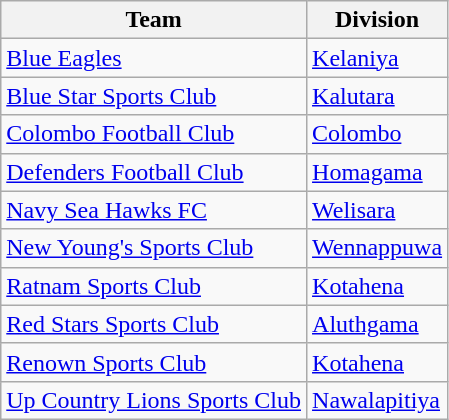<table class="wikitable sortable" style="text-align: left;">
<tr>
<th>Team</th>
<th>Division</th>
</tr>
<tr>
<td><a href='#'>Blue Eagles</a></td>
<td><a href='#'>Kelaniya</a></td>
</tr>
<tr>
<td><a href='#'>Blue Star Sports Club</a></td>
<td><a href='#'>Kalutara</a></td>
</tr>
<tr>
<td><a href='#'>Colombo Football Club</a></td>
<td><a href='#'>Colombo</a></td>
</tr>
<tr>
<td><a href='#'>Defenders Football Club</a></td>
<td><a href='#'>Homagama</a></td>
</tr>
<tr>
<td><a href='#'>Navy Sea Hawks FC</a></td>
<td><a href='#'>Welisara</a></td>
</tr>
<tr>
<td><a href='#'>New Young's Sports Club</a></td>
<td><a href='#'>Wennappuwa</a></td>
</tr>
<tr>
<td><a href='#'>Ratnam Sports Club</a></td>
<td><a href='#'>Kotahena</a></td>
</tr>
<tr>
<td><a href='#'>Red Stars Sports Club</a></td>
<td><a href='#'>Aluthgama</a></td>
</tr>
<tr>
<td><a href='#'>Renown Sports Club</a></td>
<td><a href='#'>Kotahena</a></td>
</tr>
<tr>
<td><a href='#'>Up Country Lions Sports Club</a></td>
<td><a href='#'>Nawalapitiya</a></td>
</tr>
</table>
